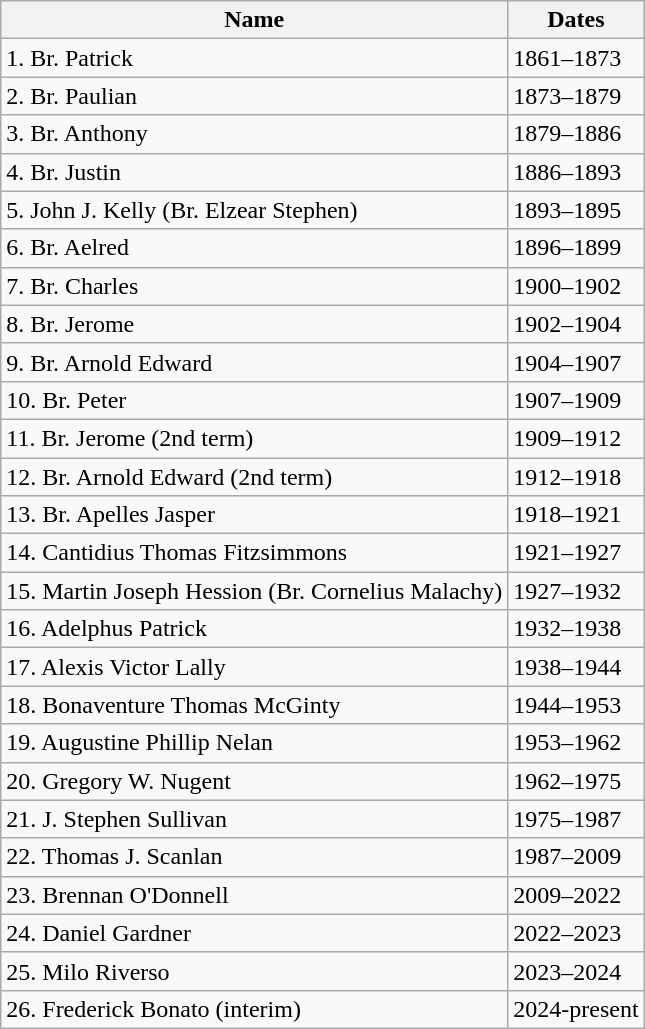<table class="wikitable">
<tr>
<th>Name</th>
<th>Dates</th>
</tr>
<tr>
<td>1. Br. Patrick</td>
<td>1861–1873</td>
</tr>
<tr>
<td>2. Br. Paulian</td>
<td>1873–1879</td>
</tr>
<tr>
<td>3. Br. Anthony</td>
<td>1879–1886</td>
</tr>
<tr>
<td>4. Br. Justin</td>
<td>1886–1893</td>
</tr>
<tr>
<td>5. John J. Kelly (Br. Elzear Stephen)</td>
<td>1893–1895</td>
</tr>
<tr>
<td>6. Br. Aelred</td>
<td>1896–1899</td>
</tr>
<tr>
<td>7. Br. Charles</td>
<td>1900–1902</td>
</tr>
<tr>
<td>8. Br. Jerome</td>
<td>1902–1904</td>
</tr>
<tr>
<td>9. Br. Arnold Edward</td>
<td>1904–1907</td>
</tr>
<tr>
<td>10. Br. Peter</td>
<td>1907–1909</td>
</tr>
<tr>
<td>11. Br. Jerome (2nd term)</td>
<td>1909–1912</td>
</tr>
<tr>
<td>12. Br. Arnold Edward (2nd term)</td>
<td>1912–1918</td>
</tr>
<tr>
<td>13. Br. Apelles Jasper</td>
<td>1918–1921</td>
</tr>
<tr>
<td>14. Cantidius Thomas Fitzsimmons</td>
<td>1921–1927</td>
</tr>
<tr>
<td>15. Martin Joseph Hession (Br. Cornelius Malachy)</td>
<td>1927–1932</td>
</tr>
<tr>
<td>16. Adelphus Patrick</td>
<td>1932–1938</td>
</tr>
<tr>
<td>17. Alexis Victor Lally</td>
<td>1938–1944</td>
</tr>
<tr>
<td>18. Bonaventure Thomas McGinty</td>
<td>1944–1953</td>
</tr>
<tr>
<td>19. Augustine Phillip Nelan</td>
<td>1953–1962</td>
</tr>
<tr>
<td>20. Gregory W. Nugent</td>
<td>1962–1975</td>
</tr>
<tr>
<td>21. J. Stephen Sullivan</td>
<td>1975–1987</td>
</tr>
<tr>
<td>22. Thomas J. Scanlan</td>
<td>1987–2009</td>
</tr>
<tr>
<td>23. Brennan O'Donnell</td>
<td>2009–2022</td>
</tr>
<tr>
<td>24. Daniel Gardner</td>
<td>2022–2023</td>
</tr>
<tr>
<td>25. Milo Riverso</td>
<td>2023–2024</td>
</tr>
<tr>
<td>26. Frederick Bonato (interim)</td>
<td>2024-present</td>
</tr>
</table>
